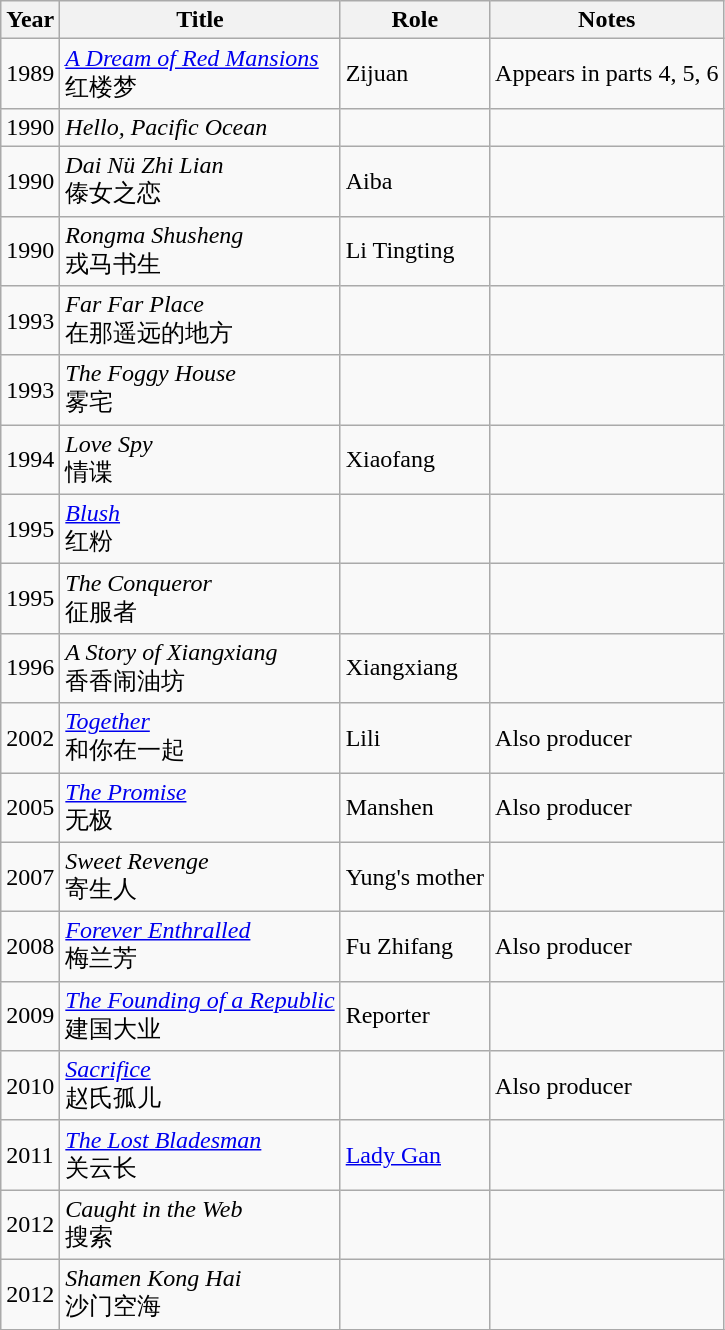<table class="wikitable sortable">
<tr>
<th>Year</th>
<th>Title</th>
<th>Role</th>
<th class="unsortable">Notes</th>
</tr>
<tr>
<td>1989</td>
<td><em><a href='#'>A Dream of Red Mansions</a></em><br>红楼梦</td>
<td>Zijuan</td>
<td>Appears in parts 4, 5, 6</td>
</tr>
<tr>
<td>1990</td>
<td><em>Hello, Pacific Ocean</em><br></td>
<td></td>
<td></td>
</tr>
<tr>
<td>1990</td>
<td><em>Dai Nü Zhi Lian</em><br>傣女之恋</td>
<td>Aiba</td>
<td></td>
</tr>
<tr>
<td>1990</td>
<td><em>Rongma Shusheng</em><br>戎马书生</td>
<td>Li Tingting</td>
<td></td>
</tr>
<tr>
<td>1993</td>
<td><em>Far Far Place</em><br>在那遥远的地方</td>
<td></td>
<td></td>
</tr>
<tr>
<td>1993</td>
<td><em>The Foggy House</em><br>雾宅</td>
<td></td>
<td></td>
</tr>
<tr>
<td>1994</td>
<td><em>Love Spy</em><br>情谍</td>
<td>Xiaofang</td>
<td></td>
</tr>
<tr>
<td>1995</td>
<td><em><a href='#'>Blush</a></em><br>红粉</td>
<td></td>
<td></td>
</tr>
<tr>
<td>1995</td>
<td><em>The Conqueror</em><br>征服者</td>
<td></td>
<td></td>
</tr>
<tr>
<td>1996</td>
<td><em>A Story of Xiangxiang</em><br>香香闹油坊</td>
<td>Xiangxiang</td>
<td></td>
</tr>
<tr>
<td>2002</td>
<td><em><a href='#'>Together</a></em><br>和你在一起</td>
<td>Lili</td>
<td>Also producer</td>
</tr>
<tr>
<td>2005</td>
<td><em><a href='#'>The Promise</a></em><br>无极</td>
<td>Manshen</td>
<td>Also producer</td>
</tr>
<tr>
<td>2007</td>
<td><em>Sweet Revenge</em><br>寄生人</td>
<td>Yung's mother</td>
<td></td>
</tr>
<tr>
<td>2008</td>
<td><em><a href='#'>Forever Enthralled</a></em><br>梅兰芳</td>
<td>Fu Zhifang</td>
<td>Also producer</td>
</tr>
<tr>
<td>2009</td>
<td><em><a href='#'>The Founding of a Republic</a></em><br>建国大业</td>
<td>Reporter</td>
<td></td>
</tr>
<tr>
<td>2010</td>
<td><em><a href='#'>Sacrifice</a></em><br>赵氏孤儿</td>
<td></td>
<td>Also producer</td>
</tr>
<tr>
<td>2011</td>
<td><em><a href='#'>The Lost Bladesman</a></em><br>关云长</td>
<td><a href='#'>Lady Gan</a></td>
<td></td>
</tr>
<tr>
<td>2012</td>
<td><em>Caught in the Web</em><br>搜索</td>
<td>　</td>
<td></td>
</tr>
<tr>
<td>2012</td>
<td><em>Shamen Kong Hai</em><br>沙门空海</td>
<td></td>
<td></td>
</tr>
<tr>
</tr>
</table>
